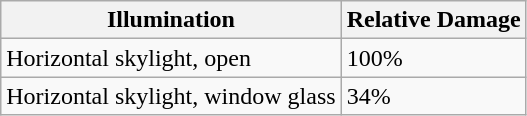<table class="wikitable">
<tr>
<th>Illumination</th>
<th>Relative Damage</th>
</tr>
<tr>
<td>Horizontal skylight, open</td>
<td>100%</td>
</tr>
<tr>
<td>Horizontal skylight, window glass</td>
<td>34%</td>
</tr>
</table>
